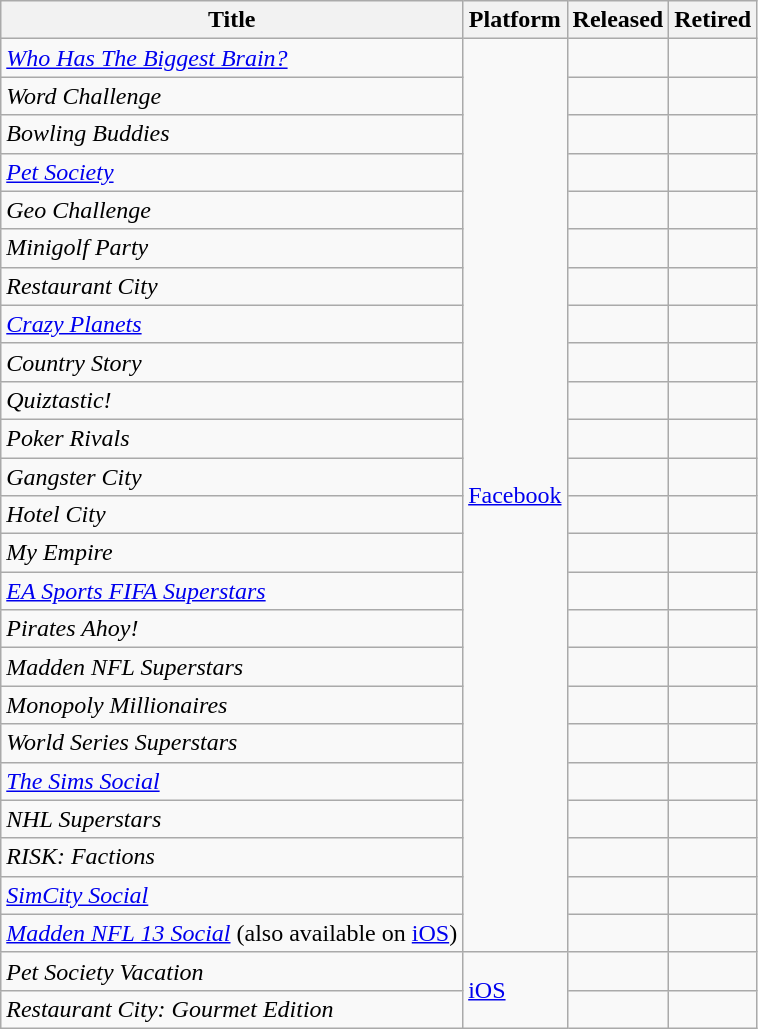<table class="wikitable sortable">
<tr>
<th>Title</th>
<th>Platform</th>
<th>Released</th>
<th>Retired</th>
</tr>
<tr>
<td><em><a href='#'>Who Has The Biggest Brain?</a></em></td>
<td rowspan="24"><a href='#'>Facebook</a></td>
<td></td>
<td></td>
</tr>
<tr>
<td><em>Word Challenge</em></td>
<td></td>
<td></td>
</tr>
<tr>
<td><em>Bowling Buddies</em></td>
<td></td>
<td></td>
</tr>
<tr>
<td><em><a href='#'>Pet Society</a></em></td>
<td></td>
<td></td>
</tr>
<tr>
<td><em>Geo Challenge</em></td>
<td></td>
<td></td>
</tr>
<tr>
<td><em>Minigolf Party</em></td>
<td></td>
<td></td>
</tr>
<tr>
<td><em>Restaurant City</em></td>
<td></td>
<td></td>
</tr>
<tr>
<td><em><a href='#'>Crazy Planets</a></em></td>
<td></td>
<td></td>
</tr>
<tr>
<td><em>Country Story</em></td>
<td></td>
<td></td>
</tr>
<tr>
<td><em>Quiztastic!</em></td>
<td></td>
<td></td>
</tr>
<tr>
<td><em>Poker Rivals</em></td>
<td></td>
<td></td>
</tr>
<tr>
<td><em>Gangster City</em></td>
<td></td>
<td></td>
</tr>
<tr>
<td><em>Hotel City</em></td>
<td></td>
<td></td>
</tr>
<tr>
<td><em>My Empire</em></td>
<td></td>
<td></td>
</tr>
<tr>
<td><em><a href='#'>EA Sports FIFA Superstars</a></em></td>
<td></td>
<td></td>
</tr>
<tr>
<td><em>Pirates Ahoy!</em></td>
<td></td>
<td></td>
</tr>
<tr>
<td><em>Madden NFL Superstars</em></td>
<td></td>
<td></td>
</tr>
<tr>
<td><em>Monopoly Millionaires</em></td>
<td></td>
<td></td>
</tr>
<tr>
<td><em>World Series Superstars</em></td>
<td></td>
<td></td>
</tr>
<tr>
<td><em><a href='#'>The Sims Social</a></em></td>
<td></td>
<td></td>
</tr>
<tr>
<td><em>NHL Superstars</em></td>
<td></td>
<td></td>
</tr>
<tr>
<td><em>RISK: Factions</em></td>
<td></td>
<td></td>
</tr>
<tr>
<td><em><a href='#'>SimCity Social</a></em></td>
<td></td>
<td></td>
</tr>
<tr>
<td><em><a href='#'>Madden NFL 13 Social</a></em> (also available on <a href='#'>iOS</a>)</td>
<td></td>
<td></td>
</tr>
<tr>
<td><em>Pet Society Vacation</em></td>
<td rowspan="2"><a href='#'>iOS</a></td>
<td></td>
<td></td>
</tr>
<tr>
<td><em>Restaurant City: Gourmet Edition</em></td>
<td></td>
<td></td>
</tr>
</table>
